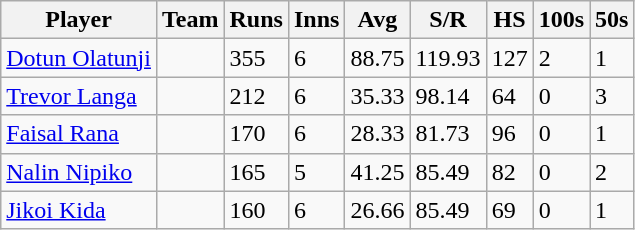<table class="wikitable">
<tr>
<th>Player</th>
<th>Team</th>
<th>Runs</th>
<th>Inns</th>
<th>Avg</th>
<th>S/R</th>
<th>HS</th>
<th>100s</th>
<th>50s</th>
</tr>
<tr>
<td><a href='#'>Dotun Olatunji</a></td>
<td></td>
<td>355</td>
<td>6</td>
<td>88.75</td>
<td>119.93</td>
<td>127</td>
<td>2</td>
<td>1</td>
</tr>
<tr>
<td><a href='#'>Trevor Langa</a></td>
<td></td>
<td>212</td>
<td>6</td>
<td>35.33</td>
<td>98.14</td>
<td>64</td>
<td>0</td>
<td>3</td>
</tr>
<tr>
<td><a href='#'>Faisal Rana</a></td>
<td></td>
<td>170</td>
<td>6</td>
<td>28.33</td>
<td>81.73</td>
<td>96</td>
<td>0</td>
<td>1</td>
</tr>
<tr>
<td><a href='#'>Nalin Nipiko</a></td>
<td></td>
<td>165</td>
<td>5</td>
<td>41.25</td>
<td>85.49</td>
<td>82</td>
<td>0</td>
<td>2</td>
</tr>
<tr>
<td><a href='#'>Jikoi Kida</a></td>
<td></td>
<td>160</td>
<td>6</td>
<td>26.66</td>
<td>85.49</td>
<td>69</td>
<td>0</td>
<td>1</td>
</tr>
</table>
